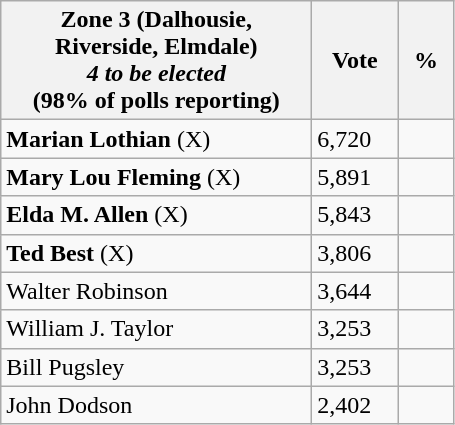<table class="wikitable">
<tr>
<th bgcolor="#DDDDFF" width="200px">Zone 3 (Dalhousie, Riverside, Elmdale) <br> <em>4 to be elected</em> <br> (98% of polls reporting)</th>
<th bgcolor="#DDDDFF" width="50px">Vote</th>
<th bgcolor="#DDDDFF" width="30px">%</th>
</tr>
<tr>
<td><strong>Marian Lothian</strong> (X)</td>
<td>6,720</td>
<td></td>
</tr>
<tr>
<td><strong>Mary Lou Fleming</strong> (X)</td>
<td>5,891</td>
<td></td>
</tr>
<tr>
<td><strong>Elda M. Allen</strong> (X)</td>
<td>5,843</td>
<td></td>
</tr>
<tr>
<td><strong>Ted Best</strong> (X)</td>
<td>3,806</td>
<td></td>
</tr>
<tr>
<td>Walter Robinson</td>
<td>3,644</td>
<td></td>
</tr>
<tr>
<td>William J. Taylor</td>
<td>3,253</td>
<td></td>
</tr>
<tr>
<td>Bill Pugsley</td>
<td>3,253</td>
<td></td>
</tr>
<tr>
<td>John Dodson</td>
<td>2,402</td>
<td></td>
</tr>
</table>
